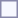<table style="border:1px solid #8888aa; background-color:#f7f8ff; padding:5px; font-size:95%; margin: 0px 12px 12px 0px;">
</table>
